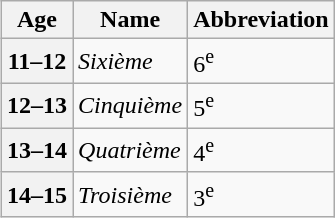<table class="wikitable" align="right">
<tr>
<th>Age</th>
<th>Name</th>
<th>Abbreviation</th>
</tr>
<tr>
<th>11–12</th>
<td><em>Sixième</em></td>
<td>6<sup>e</sup></td>
</tr>
<tr>
<th>12–13</th>
<td><em>Cinquième</em></td>
<td>5<sup>e</sup></td>
</tr>
<tr>
<th>13–14</th>
<td><em>Quatrième</em></td>
<td>4<sup>e</sup></td>
</tr>
<tr>
<th>14–15</th>
<td><em>Troisième</em></td>
<td>3<sup>e</sup></td>
</tr>
</table>
